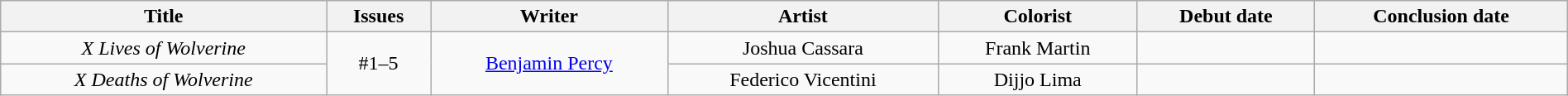<table class="wikitable" style="text-align:center; width:100%">
<tr>
<th scope="col">Title</th>
<th scope="col">Issues</th>
<th scope="col">Writer</th>
<th scope="col">Artist</th>
<th scope="col">Colorist</th>
<th scope="col">Debut date</th>
<th scope="col">Conclusion date</th>
</tr>
<tr>
<td><em>X Lives of Wolverine</em></td>
<td rowspan="2">#1–5</td>
<td rowspan="2"><a href='#'>Benjamin Percy</a></td>
<td>Joshua Cassara</td>
<td>Frank Martin</td>
<td></td>
<td></td>
</tr>
<tr>
<td><em>X Deaths of Wolverine</em></td>
<td>Federico Vicentini</td>
<td>Dijjo Lima</td>
<td></td>
<td></td>
</tr>
</table>
